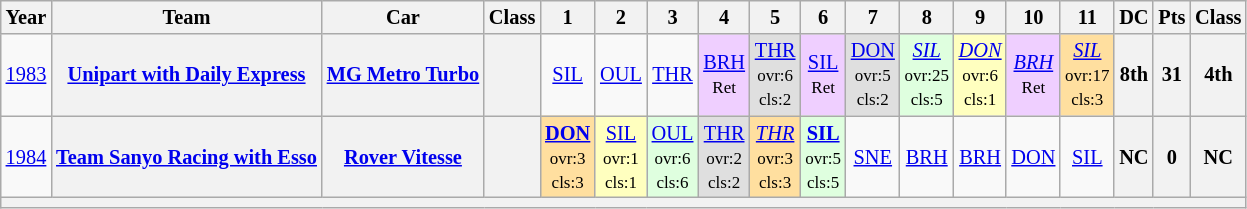<table class="wikitable" style="text-align:center; font-size:85%">
<tr>
<th>Year</th>
<th>Team</th>
<th>Car</th>
<th>Class</th>
<th>1</th>
<th>2</th>
<th>3</th>
<th>4</th>
<th>5</th>
<th>6</th>
<th>7</th>
<th>8</th>
<th>9</th>
<th>10</th>
<th>11</th>
<th>DC</th>
<th>Pts</th>
<th>Class</th>
</tr>
<tr>
<td><a href='#'>1983</a></td>
<th><a href='#'>Unipart with Daily Express</a></th>
<th><a href='#'>MG Metro Turbo</a></th>
<th><span></span></th>
<td><a href='#'>SIL</a></td>
<td><a href='#'>OUL</a></td>
<td><a href='#'>THR</a></td>
<td style="background:#EFCFFF;"><a href='#'>BRH</a><br><small>Ret</small></td>
<td style="background:#DFDFDF;"><a href='#'>THR</a><br><small>ovr:6<br>cls:2</small></td>
<td style="background:#EFCFFF;"><a href='#'>SIL</a><br><small>Ret</small></td>
<td style="background:#DFDFDF;"><a href='#'>DON</a><br><small>ovr:5<br>cls:2</small></td>
<td style="background:#DFFFDF;"><em><a href='#'>SIL</a></em><br><small>ovr:25<br>cls:5</small></td>
<td style="background:#FFFFBF;"><em><a href='#'>DON</a></em><br><small>ovr:6<br>cls:1</small></td>
<td style="background:#EFCFFF;"><em><a href='#'>BRH</a></em><br><small>Ret</small></td>
<td style="background:#FFDF9F;"><em><a href='#'>SIL</a></em><br><small>ovr:17<br>cls:3</small></td>
<th>8th</th>
<th>31</th>
<th>4th</th>
</tr>
<tr>
<td><a href='#'>1984</a></td>
<th><a href='#'>Team Sanyo Racing with Esso</a></th>
<th><a href='#'>Rover Vitesse</a></th>
<th><span></span></th>
<td style="background:#FFDF9F;"><strong><a href='#'>DON</a></strong><br><small>ovr:3<br>cls:3</small></td>
<td style="background:#FFFFBF;"><a href='#'>SIL</a><br><small>ovr:1<br>cls:1</small></td>
<td style="background:#DFFFDF;"><a href='#'>OUL</a><br><small>ovr:6<br>cls:6</small></td>
<td style="background:#DFDFDF;"><a href='#'>THR</a><br><small>ovr:2<br>cls:2</small></td>
<td style="background:#FFDF9F;"><em><a href='#'>THR</a></em><br><small>ovr:3<br>cls:3</small></td>
<td style="background:#DFFFDF;"><strong><a href='#'>SIL</a></strong><br><small>ovr:5<br>cls:5</small></td>
<td><a href='#'>SNE</a></td>
<td><a href='#'>BRH</a></td>
<td><a href='#'>BRH</a></td>
<td><a href='#'>DON</a></td>
<td><a href='#'>SIL</a></td>
<th>NC</th>
<th>0</th>
<th>NC</th>
</tr>
<tr>
<th colspan="18"></th>
</tr>
</table>
